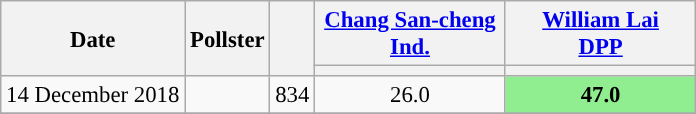<table class="wikitable sortable collapsible" style="font-size:95%; text-align:center">
<tr>
<th rowspan=2>Date</th>
<th rowspan=2>Pollster</th>
<th rowspan=2></th>
<th width=120px><a href='#'>Chang San-cheng</a><br><a href='#'>Ind.</a></th>
<th width=120px><a href='#'>William Lai</a><br><a href='#'>DPP</a></th>
</tr>
<tr>
<th style="background:"></th>
<th style="background:"></th>
</tr>
<tr>
<td>14 December 2018</td>
<td></td>
<td>834</td>
<td>26.0</td>
<td style="background-color:lightgreen;"><strong>47.0</strong></td>
</tr>
<tr>
</tr>
</table>
